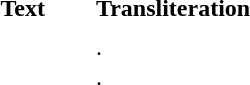<table style="border-spacing:2em 0;">
<tr>
<th scope=col>Text</th>
<th scope=col>Transliteration</th>
</tr>
<tr>
<td style="text-align:right;"></td>
<td><em></em> <em></em> <em></em></td>
</tr>
<tr>
<td style="text-align:right;"></td>
<td><em></em></td>
</tr>
<tr>
<td style="text-align:right;"></td>
<td><em></em></td>
</tr>
<tr>
<td style="text-align:right;"></td>
<td><em></em>.</td>
</tr>
<tr>
<td style="text-align:right;"></td>
<td><em></em>.</td>
</tr>
<tr>
<td style="text-align:right;"></td>
<td><em></em></td>
</tr>
<tr>
<td style="text-align:right;"></td>
<td><em></em></td>
</tr>
<tr>
<td style="text-align:right;"></td>
<td><em></em></td>
</tr>
</table>
